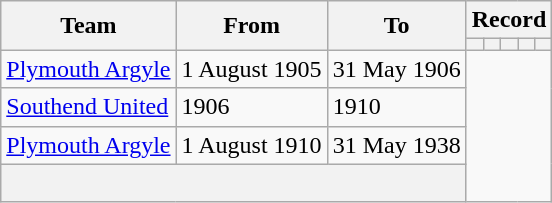<table class=wikitable style="text-align: center">
<tr>
<th rowspan=2>Team</th>
<th rowspan=2>From</th>
<th rowspan=2>To</th>
<th colspan=5>Record</th>
</tr>
<tr>
<th></th>
<th></th>
<th></th>
<th></th>
<th></th>
</tr>
<tr>
<td align=left><a href='#'>Plymouth Argyle</a></td>
<td align=left>1 August 1905</td>
<td align=left>31 May 1906<br></td>
</tr>
<tr>
<td align=left><a href='#'>Southend United</a></td>
<td align=left>1906</td>
<td align=left>1910<br></td>
</tr>
<tr>
<td align=left><a href='#'>Plymouth Argyle</a></td>
<td align=left>1 August 1910</td>
<td align=left>31 May 1938<br></td>
</tr>
<tr>
<th colspan=3><br></th>
</tr>
</table>
